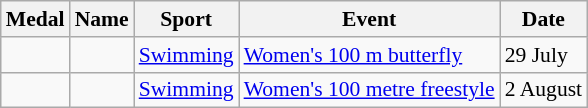<table class="wikitable sortable" style="font-size:90%">
<tr>
<th>Medal</th>
<th>Name</th>
<th>Sport</th>
<th>Event</th>
<th>Date</th>
</tr>
<tr>
<td></td>
<td></td>
<td><a href='#'>Swimming</a></td>
<td><a href='#'>Women's 100 m butterfly</a></td>
<td>29 July</td>
</tr>
<tr>
<td></td>
<td></td>
<td><a href='#'>Swimming</a></td>
<td><a href='#'>Women's 100 metre freestyle</a></td>
<td>2 August</td>
</tr>
</table>
